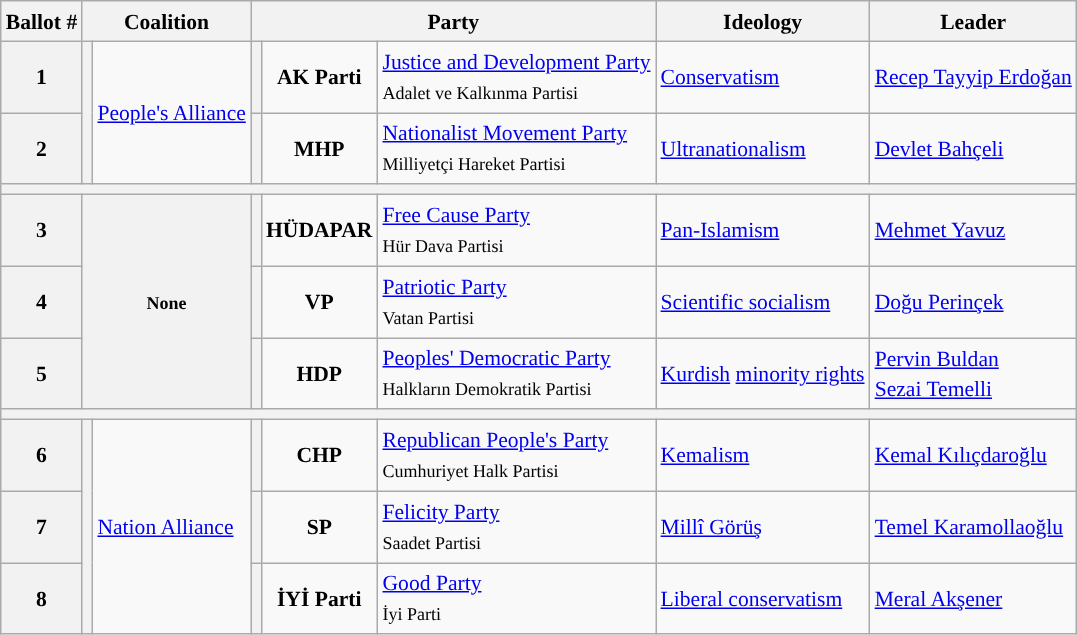<table class="wikitable" style="text-align:left; font-size:90%; line-height:20px;">
<tr>
<th>Ballot #</th>
<th colspan=2>Coalition</th>
<th colspan="3">Party</th>
<th>Ideology</th>
<th>Leader</th>
</tr>
<tr>
<th>1</th>
<th rowspan=2 style="background:"></th>
<td rowspan=2><a href='#'>People's Alliance</a></td>
<th style="background:"></th>
<td align="center"><strong>AK Parti</strong></td>
<td><a href='#'>Justice and Development Party</a><br><small>Adalet ve Kalkınma Partisi</small></td>
<td><a href='#'>Conservatism</a></td>
<td><a href='#'>Recep Tayyip Erdoğan</a></td>
</tr>
<tr>
<th>2</th>
<th style="background:"></th>
<td align="center"><strong>MHP</strong></td>
<td><a href='#'>Nationalist Movement Party</a><br><small>Milliyetçi Hareket Partisi</small></td>
<td><a href='#'>Ultranationalism</a></td>
<td><a href='#'>Devlet Bahçeli</a></td>
</tr>
<tr>
<th colspan = 8></th>
</tr>
<tr>
<th>3</th>
<th colspan=2 rowspan=3><small>None</small></th>
<th style="background:"></th>
<td align="center"><strong>HÜDAPAR</strong></td>
<td><a href='#'>Free Cause Party</a><br><small>Hür Dava Partisi</small></td>
<td><a href='#'>Pan-Islamism</a></td>
<td><a href='#'>Mehmet Yavuz</a></td>
</tr>
<tr>
<th>4</th>
<th style="background:"></th>
<td align="center"><strong>VP</strong></td>
<td><a href='#'>Patriotic Party</a><br><small>Vatan Partisi</small></td>
<td><a href='#'>Scientific socialism</a></td>
<td><a href='#'>Doğu Perinçek</a></td>
</tr>
<tr>
<th>5</th>
<th style="background:"></th>
<td align="center"><strong>HDP</strong></td>
<td><a href='#'>Peoples' Democratic Party</a><br><small>Halkların Demokratik Partisi</small></td>
<td><a href='#'>Kurdish</a> <a href='#'>minority rights</a></td>
<td><a href='#'>Pervin Buldan</a><br><a href='#'>Sezai Temelli</a></td>
</tr>
<tr>
<th colspan = 8></th>
</tr>
<tr>
<th>6</th>
<th rowspan=3 style="background:"></th>
<td rowspan=3><a href='#'>Nation Alliance</a></td>
<th style="background:"></th>
<td align="center"><strong>CHP</strong></td>
<td><a href='#'>Republican People's Party</a><br><small>Cumhuriyet Halk Partisi</small></td>
<td><a href='#'>Kemalism</a></td>
<td><a href='#'>Kemal Kılıçdaroğlu</a></td>
</tr>
<tr>
<th>7</th>
<th style="background:"></th>
<td align="center"><strong>SP</strong></td>
<td><a href='#'>Felicity Party</a><br><small>Saadet Partisi</small></td>
<td><a href='#'>Millî Görüş</a></td>
<td><a href='#'>Temel Karamollaoğlu</a></td>
</tr>
<tr>
<th>8</th>
<th style="background:"></th>
<td align="center"><strong>İYİ Parti</strong></td>
<td><a href='#'>Good Party</a><br><small>İyi Parti</small></td>
<td><a href='#'>Liberal conservatism</a></td>
<td><a href='#'>Meral Akşener</a></td>
</tr>
</table>
